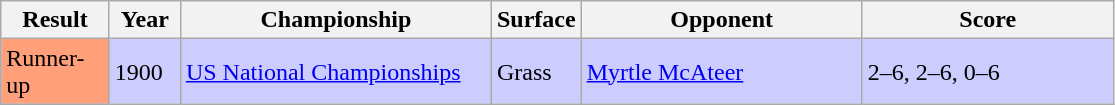<table class="sortable wikitable">
<tr>
<th style="width:65px">Result</th>
<th style="width:40px">Year</th>
<th style="width:200px">Championship</th>
<th style="width:50px">Surface</th>
<th style="width:180px">Opponent</th>
<th style="width:160px" class="unsortable">Score</th>
</tr>
<tr style="background:#ccf;">
<td style="background:#ffa07a;">Runner-up</td>
<td>1900</td>
<td><a href='#'>US National Championships</a></td>
<td>Grass</td>
<td> <a href='#'>Myrtle McAteer</a></td>
<td>2–6, 2–6, 0–6</td>
</tr>
</table>
